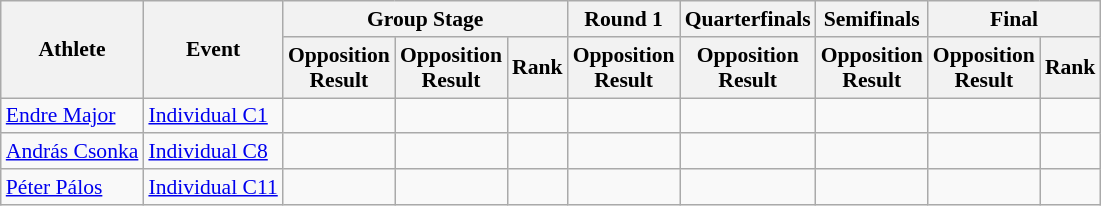<table class=wikitable style="font-size:90%">
<tr>
<th rowspan="2">Athlete</th>
<th rowspan="2">Event</th>
<th colspan="3">Group Stage</th>
<th>Round 1</th>
<th>Quarterfinals</th>
<th>Semifinals</th>
<th colspan="2">Final</th>
</tr>
<tr>
<th>Opposition<br>Result</th>
<th>Opposition<br>Result</th>
<th>Rank</th>
<th>Opposition<br>Result</th>
<th>Opposition<br>Result</th>
<th>Opposition<br>Result</th>
<th>Opposition<br>Result</th>
<th>Rank</th>
</tr>
<tr align=center>
<td align=left><a href='#'>Endre Major</a></td>
<td align=left><a href='#'>Individual C1</a></td>
<td></td>
<td></td>
<td></td>
<td></td>
<td></td>
<td></td>
<td></td>
<td></td>
</tr>
<tr align=center>
<td align=left><a href='#'>András Csonka</a></td>
<td align=left><a href='#'>Individual C8</a></td>
<td></td>
<td></td>
<td></td>
<td></td>
<td></td>
<td></td>
<td></td>
<td></td>
</tr>
<tr align=center>
<td align=left><a href='#'>Péter Pálos</a></td>
<td align=left><a href='#'>Individual C11</a></td>
<td></td>
<td></td>
<td></td>
<td></td>
<td></td>
<td></td>
<td></td>
<td></td>
</tr>
</table>
